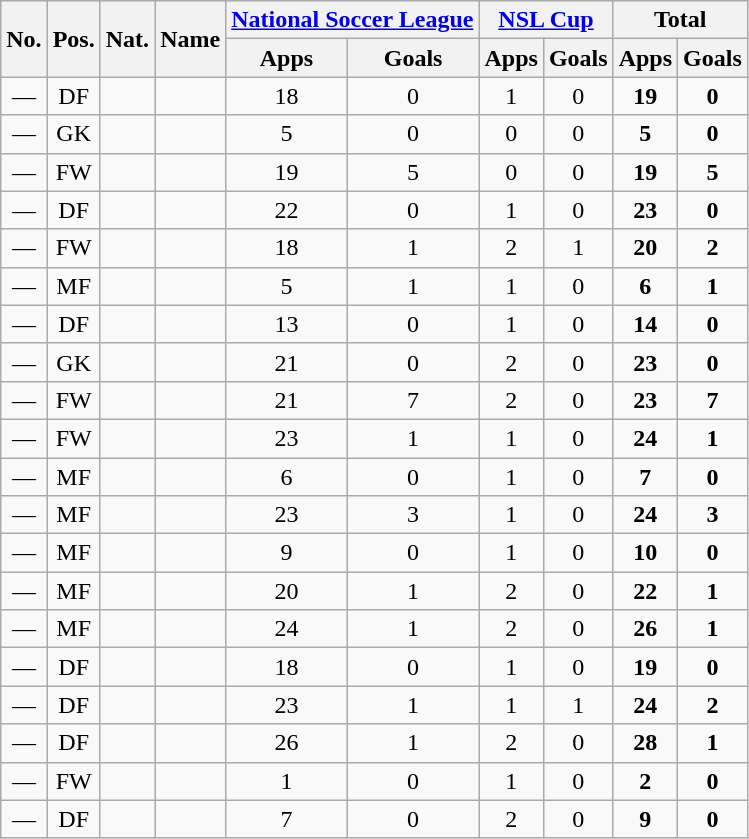<table class="wikitable sortable" style="text-align:center">
<tr>
<th rowspan="2">No.</th>
<th rowspan="2">Pos.</th>
<th rowspan="2">Nat.</th>
<th rowspan="2">Name</th>
<th colspan="2"><a href='#'>National Soccer League</a></th>
<th colspan="2"><a href='#'>NSL Cup</a></th>
<th colspan="2">Total</th>
</tr>
<tr>
<th>Apps</th>
<th>Goals</th>
<th>Apps</th>
<th>Goals</th>
<th>Apps</th>
<th>Goals</th>
</tr>
<tr>
<td>—</td>
<td>DF</td>
<td></td>
<td align=left></td>
<td>18</td>
<td>0</td>
<td>1</td>
<td>0</td>
<td><strong>19</strong></td>
<td><strong>0</strong></td>
</tr>
<tr>
<td>—</td>
<td>GK</td>
<td></td>
<td align=left></td>
<td>5</td>
<td>0</td>
<td>0</td>
<td>0</td>
<td><strong>5</strong></td>
<td><strong>0</strong></td>
</tr>
<tr>
<td>—</td>
<td>FW</td>
<td></td>
<td align=left></td>
<td>19</td>
<td>5</td>
<td>0</td>
<td>0</td>
<td><strong>19</strong></td>
<td><strong>5</strong></td>
</tr>
<tr>
<td>—</td>
<td>DF</td>
<td></td>
<td align=left></td>
<td>22</td>
<td>0</td>
<td>1</td>
<td>0</td>
<td><strong>23</strong></td>
<td><strong>0</strong></td>
</tr>
<tr>
<td>—</td>
<td>FW</td>
<td></td>
<td align=left></td>
<td>18</td>
<td>1</td>
<td>2</td>
<td>1</td>
<td><strong>20</strong></td>
<td><strong>2</strong></td>
</tr>
<tr>
<td>—</td>
<td>MF</td>
<td></td>
<td align=left></td>
<td>5</td>
<td>1</td>
<td>1</td>
<td>0</td>
<td><strong>6</strong></td>
<td><strong>1</strong></td>
</tr>
<tr>
<td>—</td>
<td>DF</td>
<td></td>
<td align=left></td>
<td>13</td>
<td>0</td>
<td>1</td>
<td>0</td>
<td><strong>14</strong></td>
<td><strong>0</strong></td>
</tr>
<tr>
<td>—</td>
<td>GK</td>
<td></td>
<td align=left></td>
<td>21</td>
<td>0</td>
<td>2</td>
<td>0</td>
<td><strong>23</strong></td>
<td><strong>0</strong></td>
</tr>
<tr>
<td>—</td>
<td>FW</td>
<td></td>
<td align=left></td>
<td>21</td>
<td>7</td>
<td>2</td>
<td>0</td>
<td><strong>23</strong></td>
<td><strong>7</strong></td>
</tr>
<tr>
<td>—</td>
<td>FW</td>
<td></td>
<td align=left></td>
<td>23</td>
<td>1</td>
<td>1</td>
<td>0</td>
<td><strong>24</strong></td>
<td><strong>1</strong></td>
</tr>
<tr>
<td>—</td>
<td>MF</td>
<td></td>
<td align=left></td>
<td>6</td>
<td>0</td>
<td>1</td>
<td>0</td>
<td><strong>7</strong></td>
<td><strong>0</strong></td>
</tr>
<tr>
<td>—</td>
<td>MF</td>
<td></td>
<td align=left></td>
<td>23</td>
<td>3</td>
<td>1</td>
<td>0</td>
<td><strong>24</strong></td>
<td><strong>3</strong></td>
</tr>
<tr>
<td>—</td>
<td>MF</td>
<td></td>
<td align=left></td>
<td>9</td>
<td>0</td>
<td>1</td>
<td>0</td>
<td><strong>10</strong></td>
<td><strong>0</strong></td>
</tr>
<tr>
<td>—</td>
<td>MF</td>
<td></td>
<td align=left></td>
<td>20</td>
<td>1</td>
<td>2</td>
<td>0</td>
<td><strong>22</strong></td>
<td><strong>1</strong></td>
</tr>
<tr>
<td>—</td>
<td>MF</td>
<td></td>
<td align=left></td>
<td>24</td>
<td>1</td>
<td>2</td>
<td>0</td>
<td><strong>26</strong></td>
<td><strong>1</strong></td>
</tr>
<tr>
<td>—</td>
<td>DF</td>
<td></td>
<td align=left></td>
<td>18</td>
<td>0</td>
<td>1</td>
<td>0</td>
<td><strong>19</strong></td>
<td><strong>0</strong></td>
</tr>
<tr>
<td>—</td>
<td>DF</td>
<td></td>
<td align=left></td>
<td>23</td>
<td>1</td>
<td>1</td>
<td>1</td>
<td><strong>24</strong></td>
<td><strong>2</strong></td>
</tr>
<tr>
<td>—</td>
<td>DF</td>
<td></td>
<td align=left></td>
<td>26</td>
<td>1</td>
<td>2</td>
<td>0</td>
<td><strong>28</strong></td>
<td><strong>1</strong></td>
</tr>
<tr>
<td>—</td>
<td>FW</td>
<td></td>
<td align=left></td>
<td>1</td>
<td>0</td>
<td>1</td>
<td>0</td>
<td><strong>2</strong></td>
<td><strong>0</strong></td>
</tr>
<tr>
<td>—</td>
<td>DF</td>
<td></td>
<td align=left></td>
<td>7</td>
<td>0</td>
<td>2</td>
<td>0</td>
<td><strong>9</strong></td>
<td><strong>0</strong></td>
</tr>
</table>
